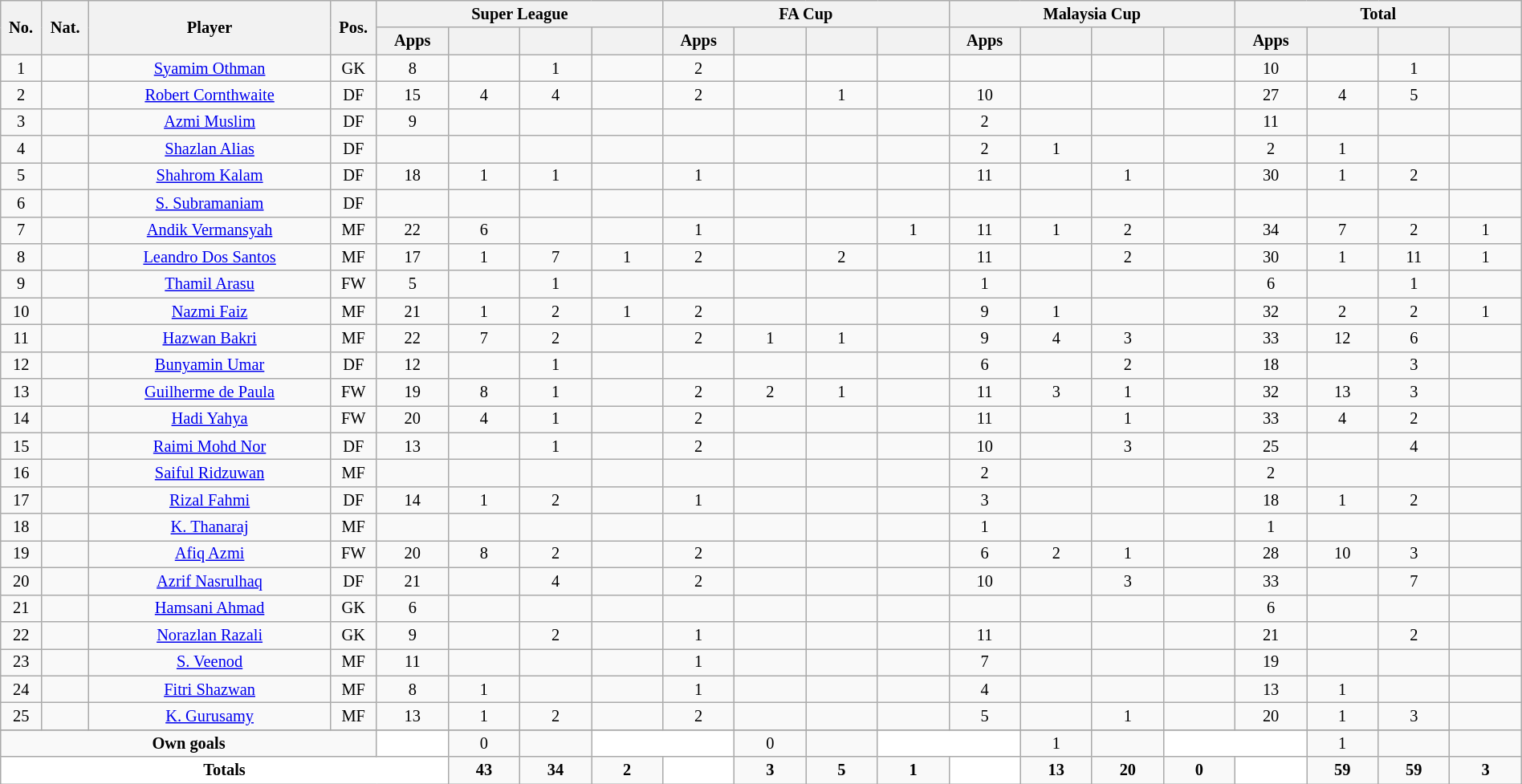<table class="wikitable sortable alternance" style="text-align:center;width:100%;font-size:85%;">
<tr>
<th rowspan="2" style="width:5px;">No.</th>
<th rowspan="2" style="width:5px;">Nat.</th>
<th rowspan="2" scope="col" style="width:150px">Player</th>
<th rowspan="2" style="width:5px;">Pos.</th>
<th colspan="4">Super League</th>
<th colspan="4">FA Cup</th>
<th colspan="4">Malaysia Cup</th>
<th colspan="4">Total</th>
</tr>
<tr style="text-align:center;">
<th width=40>Apps</th>
<th width=40></th>
<th width=40></th>
<th width=40></th>
<th width=40>Apps</th>
<th width=40></th>
<th width=40></th>
<th width=40></th>
<th width=40>Apps</th>
<th width=40></th>
<th width=40></th>
<th width=40></th>
<th width=40>Apps</th>
<th width=40></th>
<th width=40></th>
<th width=40></th>
</tr>
<tr>
<td>1</td>
<td></td>
<td><a href='#'>Syamim Othman</a></td>
<td>GK</td>
<td>8</td>
<td></td>
<td>1</td>
<td></td>
<td>2</td>
<td></td>
<td></td>
<td></td>
<td></td>
<td></td>
<td></td>
<td></td>
<td>10</td>
<td></td>
<td>1</td>
<td></td>
</tr>
<tr>
<td>2</td>
<td></td>
<td><a href='#'>Robert Cornthwaite</a></td>
<td>DF</td>
<td>15</td>
<td>4</td>
<td>4</td>
<td></td>
<td>2</td>
<td></td>
<td>1</td>
<td></td>
<td>10</td>
<td></td>
<td></td>
<td></td>
<td>27</td>
<td>4</td>
<td>5</td>
<td></td>
</tr>
<tr>
<td>3</td>
<td></td>
<td><a href='#'>Azmi Muslim</a></td>
<td>DF</td>
<td>9</td>
<td></td>
<td></td>
<td></td>
<td></td>
<td></td>
<td></td>
<td></td>
<td>2</td>
<td></td>
<td></td>
<td></td>
<td>11</td>
<td></td>
<td></td>
<td></td>
</tr>
<tr>
<td>4</td>
<td></td>
<td><a href='#'>Shazlan Alias</a></td>
<td>DF</td>
<td></td>
<td></td>
<td></td>
<td></td>
<td></td>
<td></td>
<td></td>
<td></td>
<td>2</td>
<td>1</td>
<td></td>
<td></td>
<td>2</td>
<td>1</td>
<td></td>
<td></td>
</tr>
<tr>
<td>5</td>
<td></td>
<td><a href='#'>Shahrom Kalam</a></td>
<td>DF</td>
<td>18</td>
<td>1</td>
<td>1</td>
<td></td>
<td>1</td>
<td></td>
<td></td>
<td></td>
<td>11</td>
<td></td>
<td>1</td>
<td></td>
<td>30</td>
<td>1</td>
<td>2</td>
<td></td>
</tr>
<tr>
<td>6</td>
<td></td>
<td><a href='#'>S. Subramaniam</a></td>
<td>DF</td>
<td></td>
<td></td>
<td></td>
<td></td>
<td></td>
<td></td>
<td></td>
<td></td>
<td></td>
<td></td>
<td></td>
<td></td>
<td></td>
<td></td>
<td></td>
<td></td>
</tr>
<tr>
<td>7</td>
<td></td>
<td><a href='#'>Andik Vermansyah</a></td>
<td>MF</td>
<td>22</td>
<td>6</td>
<td></td>
<td></td>
<td>1</td>
<td></td>
<td></td>
<td>1</td>
<td>11</td>
<td>1</td>
<td>2</td>
<td></td>
<td>34</td>
<td>7</td>
<td>2</td>
<td>1</td>
</tr>
<tr>
<td>8</td>
<td></td>
<td><a href='#'>Leandro Dos Santos</a></td>
<td>MF</td>
<td>17</td>
<td>1</td>
<td>7</td>
<td>1</td>
<td>2</td>
<td></td>
<td>2</td>
<td></td>
<td>11</td>
<td></td>
<td>2</td>
<td></td>
<td>30</td>
<td>1</td>
<td>11</td>
<td>1</td>
</tr>
<tr>
<td>9</td>
<td></td>
<td><a href='#'>Thamil Arasu</a></td>
<td>FW</td>
<td>5</td>
<td></td>
<td>1</td>
<td></td>
<td></td>
<td></td>
<td></td>
<td></td>
<td>1</td>
<td></td>
<td></td>
<td></td>
<td>6</td>
<td></td>
<td>1</td>
<td></td>
</tr>
<tr>
<td>10</td>
<td></td>
<td><a href='#'>Nazmi Faiz</a></td>
<td>MF</td>
<td>21</td>
<td>1</td>
<td>2</td>
<td>1</td>
<td>2</td>
<td></td>
<td></td>
<td></td>
<td>9</td>
<td>1</td>
<td></td>
<td></td>
<td>32</td>
<td>2</td>
<td>2</td>
<td>1</td>
</tr>
<tr>
<td>11</td>
<td></td>
<td><a href='#'>Hazwan Bakri</a></td>
<td>MF</td>
<td>22</td>
<td>7</td>
<td>2</td>
<td></td>
<td>2</td>
<td>1</td>
<td>1</td>
<td></td>
<td>9</td>
<td>4</td>
<td>3</td>
<td></td>
<td>33</td>
<td>12</td>
<td>6</td>
<td></td>
</tr>
<tr>
<td>12</td>
<td></td>
<td><a href='#'>Bunyamin Umar</a></td>
<td>DF</td>
<td>12</td>
<td></td>
<td>1</td>
<td></td>
<td></td>
<td></td>
<td></td>
<td></td>
<td>6</td>
<td></td>
<td>2</td>
<td></td>
<td>18</td>
<td></td>
<td>3</td>
<td></td>
</tr>
<tr>
<td>13</td>
<td></td>
<td><a href='#'>Guilherme de Paula</a></td>
<td>FW</td>
<td>19</td>
<td>8</td>
<td>1</td>
<td></td>
<td>2</td>
<td>2</td>
<td>1</td>
<td></td>
<td>11</td>
<td>3</td>
<td>1</td>
<td></td>
<td>32</td>
<td>13</td>
<td>3</td>
<td></td>
</tr>
<tr>
<td>14</td>
<td></td>
<td><a href='#'>Hadi Yahya</a></td>
<td>FW</td>
<td>20</td>
<td>4</td>
<td>1</td>
<td></td>
<td>2</td>
<td></td>
<td></td>
<td></td>
<td>11</td>
<td></td>
<td>1</td>
<td></td>
<td>33</td>
<td>4</td>
<td>2</td>
<td></td>
</tr>
<tr>
<td>15</td>
<td></td>
<td><a href='#'>Raimi Mohd Nor</a></td>
<td>DF</td>
<td>13</td>
<td></td>
<td>1</td>
<td></td>
<td>2</td>
<td></td>
<td></td>
<td></td>
<td>10</td>
<td></td>
<td>3</td>
<td></td>
<td>25</td>
<td></td>
<td>4</td>
<td></td>
</tr>
<tr>
<td>16</td>
<td></td>
<td><a href='#'>Saiful Ridzuwan</a></td>
<td>MF</td>
<td></td>
<td></td>
<td></td>
<td></td>
<td></td>
<td></td>
<td></td>
<td></td>
<td>2</td>
<td></td>
<td></td>
<td></td>
<td>2</td>
<td></td>
<td></td>
<td></td>
</tr>
<tr>
<td>17</td>
<td></td>
<td><a href='#'>Rizal Fahmi</a></td>
<td>DF</td>
<td>14</td>
<td>1</td>
<td>2</td>
<td></td>
<td>1</td>
<td></td>
<td></td>
<td></td>
<td>3</td>
<td></td>
<td></td>
<td></td>
<td>18</td>
<td>1</td>
<td>2</td>
<td></td>
</tr>
<tr>
<td>18</td>
<td></td>
<td><a href='#'>K. Thanaraj</a></td>
<td>MF</td>
<td></td>
<td></td>
<td></td>
<td></td>
<td></td>
<td></td>
<td></td>
<td></td>
<td>1</td>
<td></td>
<td></td>
<td></td>
<td>1</td>
<td></td>
<td></td>
<td></td>
</tr>
<tr>
<td>19</td>
<td></td>
<td><a href='#'>Afiq Azmi</a></td>
<td>FW</td>
<td>20</td>
<td>8</td>
<td>2</td>
<td></td>
<td>2</td>
<td></td>
<td></td>
<td></td>
<td>6</td>
<td>2</td>
<td>1</td>
<td></td>
<td>28</td>
<td>10</td>
<td>3</td>
<td></td>
</tr>
<tr>
<td>20</td>
<td></td>
<td><a href='#'>Azrif Nasrulhaq</a></td>
<td>DF</td>
<td>21</td>
<td></td>
<td>4</td>
<td></td>
<td>2</td>
<td></td>
<td></td>
<td></td>
<td>10</td>
<td></td>
<td>3</td>
<td></td>
<td>33</td>
<td></td>
<td>7</td>
<td></td>
</tr>
<tr>
<td>21</td>
<td></td>
<td><a href='#'>Hamsani Ahmad</a></td>
<td>GK</td>
<td>6</td>
<td></td>
<td></td>
<td></td>
<td></td>
<td></td>
<td></td>
<td></td>
<td></td>
<td></td>
<td></td>
<td></td>
<td>6</td>
<td></td>
<td></td>
<td></td>
</tr>
<tr>
<td>22</td>
<td></td>
<td><a href='#'>Norazlan Razali</a></td>
<td>GK</td>
<td>9</td>
<td></td>
<td>2</td>
<td></td>
<td>1</td>
<td></td>
<td></td>
<td></td>
<td>11</td>
<td></td>
<td></td>
<td></td>
<td>21</td>
<td></td>
<td>2</td>
<td></td>
</tr>
<tr>
<td>23</td>
<td></td>
<td><a href='#'>S. Veenod</a></td>
<td>MF</td>
<td>11</td>
<td></td>
<td></td>
<td></td>
<td>1</td>
<td></td>
<td></td>
<td></td>
<td>7</td>
<td></td>
<td></td>
<td></td>
<td>19</td>
<td></td>
<td></td>
<td></td>
</tr>
<tr>
<td>24</td>
<td></td>
<td><a href='#'>Fitri Shazwan</a></td>
<td>MF</td>
<td>8</td>
<td>1</td>
<td></td>
<td></td>
<td>1</td>
<td></td>
<td></td>
<td></td>
<td>4</td>
<td></td>
<td></td>
<td></td>
<td>13</td>
<td>1</td>
<td></td>
<td></td>
</tr>
<tr>
<td>25</td>
<td></td>
<td><a href='#'>K. Gurusamy</a></td>
<td>MF</td>
<td>13</td>
<td>1</td>
<td>2</td>
<td></td>
<td>2</td>
<td></td>
<td></td>
<td></td>
<td>5</td>
<td></td>
<td>1</td>
<td></td>
<td>20</td>
<td>1</td>
<td>3</td>
<td></td>
</tr>
<tr>
</tr>
<tr class="sortbottom">
<td colspan="4"><strong>Own goals</strong></td>
<td ! style="background:white; text-align: center;"></td>
<td>0</td>
<td></td>
<td ! colspan="2" style="background:white; text-align: center;"></td>
<td>0</td>
<td></td>
<td ! colspan="2" style="background:white; text-align: center;"></td>
<td>1</td>
<td></td>
<td ! colspan="2" style="background:white; text-align: center;"></td>
<td>1</td>
<td></td>
</tr>
<tr class="sortbottom">
<td colspan="5"  style="background:white; text-align: center;"><strong>Totals</strong></td>
<td><strong>43</strong></td>
<td><strong>34</strong></td>
<td><strong>2</strong></td>
<td ! rowspan="1" style="background:white; text-align: center;"></td>
<td><strong>3</strong></td>
<td><strong>5</strong></td>
<td><strong>1</strong></td>
<td ! rowspan="1" style="background:white; text-align: center;"></td>
<td><strong>13</strong></td>
<td><strong>20</strong></td>
<td><strong>0</strong></td>
<td ! rowspan="1" style="background:white; text-align: center;"></td>
<td><strong>59</strong></td>
<td><strong>59</strong></td>
<td><strong>3</strong></td>
</tr>
</table>
